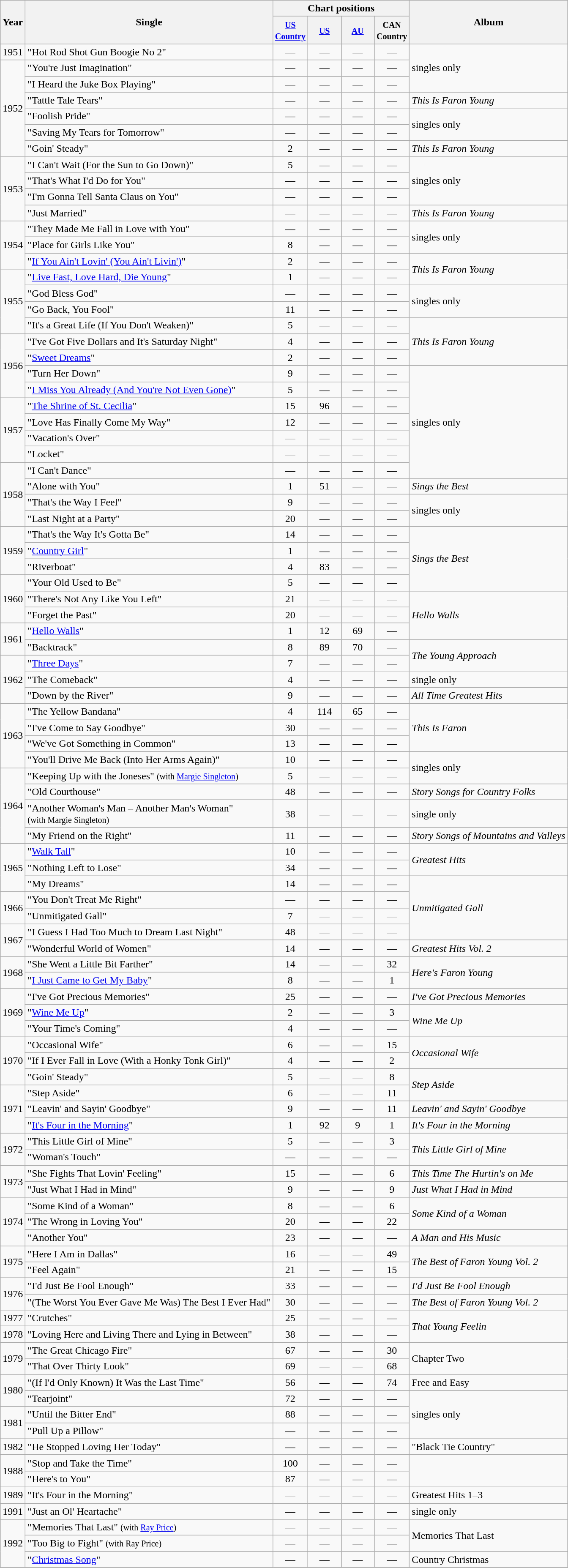<table class="wikitable">
<tr>
<th rowspan="2">Year</th>
<th rowspan="2">Single</th>
<th colspan="4">Chart positions</th>
<th rowspan="2">Album</th>
</tr>
<tr>
<th style="width:45px;"><small><a href='#'>US Country</a></small></th>
<th style="width:45px;"><small><a href='#'>US</a></small></th>
<th style="width:45px;"><small><a href='#'>AU</a></small></th>
<th style="width:45px;"><small>CAN Country</small></th>
</tr>
<tr>
<td>1951</td>
<td>"Hot Rod Shot Gun Boogie No 2"</td>
<td style="text-align:center;">—</td>
<td style="text-align:center;">—</td>
<td style="text-align:center;">—</td>
<td style="text-align:center;">—</td>
<td rowspan="3">singles only</td>
</tr>
<tr>
<td rowspan="6">1952</td>
<td>"You're Just Imagination"</td>
<td style="text-align:center;">—</td>
<td style="text-align:center;">—</td>
<td style="text-align:center;">—</td>
<td style="text-align:center;">—</td>
</tr>
<tr>
<td>"I Heard the Juke Box Playing"</td>
<td style="text-align:center;">—</td>
<td style="text-align:center;">—</td>
<td style="text-align:center;">—</td>
<td style="text-align:center;">—</td>
</tr>
<tr>
<td>"Tattle Tale Tears"</td>
<td style="text-align:center;">—</td>
<td style="text-align:center;">—</td>
<td style="text-align:center;">—</td>
<td style="text-align:center;">—</td>
<td><em>This Is Faron Young</em></td>
</tr>
<tr>
<td>"Foolish Pride"</td>
<td style="text-align:center;">—</td>
<td style="text-align:center;">—</td>
<td style="text-align:center;">—</td>
<td style="text-align:center;">—</td>
<td rowspan="2">singles only</td>
</tr>
<tr>
<td>"Saving My Tears for Tomorrow"</td>
<td style="text-align:center;">—</td>
<td style="text-align:center;">—</td>
<td style="text-align:center;">—</td>
<td style="text-align:center;">—</td>
</tr>
<tr>
<td>"Goin' Steady"</td>
<td style="text-align:center;">2</td>
<td style="text-align:center;">—</td>
<td style="text-align:center;">—</td>
<td style="text-align:center;">—</td>
<td><em>This Is Faron Young</em></td>
</tr>
<tr>
<td rowspan="4">1953</td>
<td>"I Can't Wait (For the Sun to Go Down)"</td>
<td style="text-align:center;">5</td>
<td style="text-align:center;">—</td>
<td style="text-align:center;">—</td>
<td style="text-align:center;">—</td>
<td rowspan="3">singles only</td>
</tr>
<tr>
<td>"That's What I'd Do for You"</td>
<td style="text-align:center;">—</td>
<td style="text-align:center;">—</td>
<td style="text-align:center;">—</td>
<td style="text-align:center;">—</td>
</tr>
<tr>
<td>"I'm Gonna Tell Santa Claus on You"</td>
<td style="text-align:center;">—</td>
<td style="text-align:center;">—</td>
<td style="text-align:center;">—</td>
<td style="text-align:center;">—</td>
</tr>
<tr>
<td>"Just Married"</td>
<td style="text-align:center;">—</td>
<td style="text-align:center;">—</td>
<td style="text-align:center;">—</td>
<td style="text-align:center;">—</td>
<td><em>This Is Faron Young</em></td>
</tr>
<tr>
<td rowspan="3">1954</td>
<td>"They Made Me Fall in Love with You"</td>
<td style="text-align:center;">—</td>
<td style="text-align:center;">—</td>
<td style="text-align:center;">—</td>
<td style="text-align:center;">—</td>
<td rowspan="2">singles only</td>
</tr>
<tr>
<td>"Place for Girls Like You"</td>
<td style="text-align:center;">8</td>
<td style="text-align:center;">—</td>
<td style="text-align:center;">—</td>
<td style="text-align:center;">—</td>
</tr>
<tr>
<td>"<a href='#'>If You Ain't Lovin' (You Ain't Livin')</a>"</td>
<td style="text-align:center;">2</td>
<td style="text-align:center;">—</td>
<td style="text-align:center;">—</td>
<td style="text-align:center;">—</td>
<td rowspan="2"><em>This Is Faron Young</em></td>
</tr>
<tr>
<td rowspan="4">1955</td>
<td>"<a href='#'>Live Fast, Love Hard, Die Young</a>"</td>
<td style="text-align:center;">1</td>
<td style="text-align:center;">—</td>
<td style="text-align:center;">—</td>
<td style="text-align:center;">—</td>
</tr>
<tr>
<td>"God Bless God"</td>
<td style="text-align:center;">—</td>
<td style="text-align:center;">—</td>
<td style="text-align:center;">—</td>
<td style="text-align:center;">—</td>
<td rowspan="2">singles only</td>
</tr>
<tr>
<td>"Go Back, You Fool"</td>
<td style="text-align:center;">11</td>
<td style="text-align:center;">—</td>
<td style="text-align:center;">—</td>
<td style="text-align:center;">—</td>
</tr>
<tr>
<td>"It's a Great Life (If You Don't Weaken)"</td>
<td style="text-align:center;">5</td>
<td style="text-align:center;">—</td>
<td style="text-align:center;">—</td>
<td style="text-align:center;">—</td>
<td rowspan="3"><em>This Is Faron Young</em></td>
</tr>
<tr>
<td rowspan="4">1956</td>
<td>"I've Got Five Dollars and It's Saturday Night"</td>
<td style="text-align:center;">4</td>
<td style="text-align:center;">—</td>
<td style="text-align:center;">—</td>
<td style="text-align:center;">—</td>
</tr>
<tr>
<td>"<a href='#'>Sweet Dreams</a>"</td>
<td style="text-align:center;">2</td>
<td style="text-align:center;">—</td>
<td style="text-align:center;">—</td>
<td style="text-align:center;">—</td>
</tr>
<tr>
<td>"Turn Her Down"</td>
<td style="text-align:center;">9</td>
<td style="text-align:center;">—</td>
<td style="text-align:center;">—</td>
<td style="text-align:center;">—</td>
<td rowspan="7">singles only</td>
</tr>
<tr>
<td>"<a href='#'>I Miss You Already (And You're Not Even Gone)</a>"</td>
<td style="text-align:center;">5</td>
<td style="text-align:center;">—</td>
<td style="text-align:center;">—</td>
<td style="text-align:center;">—</td>
</tr>
<tr>
<td rowspan="4">1957</td>
<td>"<a href='#'>The Shrine of St. Cecilia</a>"</td>
<td style="text-align:center;">15</td>
<td style="text-align:center;">96</td>
<td style="text-align:center;">—</td>
<td style="text-align:center;">—</td>
</tr>
<tr>
<td>"Love Has Finally Come My Way"</td>
<td style="text-align:center;">12</td>
<td style="text-align:center;">—</td>
<td style="text-align:center;">—</td>
<td style="text-align:center;">—</td>
</tr>
<tr>
<td>"Vacation's Over"</td>
<td style="text-align:center;">—</td>
<td style="text-align:center;">—</td>
<td style="text-align:center;">—</td>
<td style="text-align:center;">—</td>
</tr>
<tr>
<td>"Locket"</td>
<td style="text-align:center;">—</td>
<td style="text-align:center;">—</td>
<td style="text-align:center;">—</td>
<td style="text-align:center;">—</td>
</tr>
<tr>
<td rowspan="4">1958</td>
<td>"I Can't Dance"</td>
<td style="text-align:center;">—</td>
<td style="text-align:center;">—</td>
<td style="text-align:center;">—</td>
<td style="text-align:center;">—</td>
</tr>
<tr>
<td>"Alone with You"</td>
<td style="text-align:center;">1</td>
<td style="text-align:center;">51</td>
<td style="text-align:center;">—</td>
<td style="text-align:center;">—</td>
<td><em>Sings the Best</em></td>
</tr>
<tr>
<td>"That's the Way I Feel"</td>
<td style="text-align:center;">9</td>
<td style="text-align:center;">—</td>
<td style="text-align:center;">—</td>
<td style="text-align:center;">—</td>
<td rowspan="2">singles only</td>
</tr>
<tr>
<td>"Last Night at a Party"</td>
<td style="text-align:center;">20</td>
<td style="text-align:center;">—</td>
<td style="text-align:center;">—</td>
<td style="text-align:center;">—</td>
</tr>
<tr>
<td rowspan="3">1959</td>
<td>"That's the Way It's Gotta Be"</td>
<td style="text-align:center;">14</td>
<td style="text-align:center;">—</td>
<td style="text-align:center;">—</td>
<td style="text-align:center;">—</td>
<td rowspan="4"><em>Sings the Best</em></td>
</tr>
<tr>
<td>"<a href='#'>Country Girl</a>"</td>
<td style="text-align:center;">1</td>
<td style="text-align:center;">—</td>
<td style="text-align:center;">—</td>
<td style="text-align:center;">—</td>
</tr>
<tr>
<td>"Riverboat"</td>
<td style="text-align:center;">4</td>
<td style="text-align:center;">83</td>
<td style="text-align:center;">—</td>
<td style="text-align:center;">—</td>
</tr>
<tr>
<td rowspan="3">1960</td>
<td>"Your Old Used to Be"</td>
<td style="text-align:center;">5</td>
<td style="text-align:center;">—</td>
<td style="text-align:center;">—</td>
<td style="text-align:center;">—</td>
</tr>
<tr>
<td>"There's Not Any Like You Left"</td>
<td style="text-align:center;">21</td>
<td style="text-align:center;">—</td>
<td style="text-align:center;">—</td>
<td style="text-align:center;">—</td>
<td rowspan="3"><em>Hello Walls</em></td>
</tr>
<tr>
<td>"Forget the Past"</td>
<td style="text-align:center;">20</td>
<td style="text-align:center;">—</td>
<td style="text-align:center;">—</td>
<td style="text-align:center;">—</td>
</tr>
<tr>
<td rowspan="2">1961</td>
<td>"<a href='#'>Hello Walls</a>"</td>
<td style="text-align:center;">1</td>
<td style="text-align:center;">12</td>
<td style="text-align:center;">69</td>
<td style="text-align:center;">—</td>
</tr>
<tr>
<td>"Backtrack"</td>
<td style="text-align:center;">8</td>
<td style="text-align:center;">89</td>
<td style="text-align:center;">70</td>
<td style="text-align:center;">—</td>
<td rowspan="2"><em>The Young Approach</em></td>
</tr>
<tr>
<td rowspan="3">1962</td>
<td>"<a href='#'>Three Days</a>"</td>
<td style="text-align:center;">7</td>
<td style="text-align:center;">—</td>
<td style="text-align:center;">—</td>
<td style="text-align:center;">—</td>
</tr>
<tr>
<td>"The Comeback"</td>
<td style="text-align:center;">4</td>
<td style="text-align:center;">—</td>
<td style="text-align:center;">—</td>
<td style="text-align:center;">—</td>
<td>single only</td>
</tr>
<tr>
<td>"Down by the River"</td>
<td style="text-align:center;">9</td>
<td style="text-align:center;">—</td>
<td style="text-align:center;">—</td>
<td style="text-align:center;">—</td>
<td><em>All Time Greatest Hits</em></td>
</tr>
<tr>
<td rowspan="4">1963</td>
<td>"The Yellow Bandana"</td>
<td style="text-align:center;">4</td>
<td style="text-align:center;">114</td>
<td style="text-align:center;">65</td>
<td style="text-align:center;">—</td>
<td rowspan="3"><em>This Is Faron</em></td>
</tr>
<tr>
<td>"I've Come to Say Goodbye"</td>
<td style="text-align:center;">30</td>
<td style="text-align:center;">—</td>
<td style="text-align:center;">—</td>
<td style="text-align:center;">—</td>
</tr>
<tr>
<td>"We've Got Something in Common"</td>
<td style="text-align:center;">13</td>
<td style="text-align:center;">—</td>
<td style="text-align:center;">—</td>
<td style="text-align:center;">—</td>
</tr>
<tr>
<td>"You'll Drive Me Back (Into Her Arms Again)"</td>
<td style="text-align:center;">10</td>
<td style="text-align:center;">—</td>
<td style="text-align:center;">—</td>
<td style="text-align:center;">—</td>
<td rowspan="2">singles only</td>
</tr>
<tr>
<td rowspan="4">1964</td>
<td>"Keeping Up with the Joneses" <small>(with <a href='#'>Margie Singleton</a>)</small></td>
<td style="text-align:center;">5</td>
<td style="text-align:center;">—</td>
<td style="text-align:center;">—</td>
<td style="text-align:center;">—</td>
</tr>
<tr>
<td>"Old Courthouse"</td>
<td style="text-align:center;">48</td>
<td style="text-align:center;">—</td>
<td style="text-align:center;">—</td>
<td style="text-align:center;">—</td>
<td><em>Story Songs for Country Folks</em></td>
</tr>
<tr>
<td>"Another Woman's Man – Another Man's Woman"<br><small>(with Margie Singleton)</small></td>
<td style="text-align:center;">38</td>
<td style="text-align:center;">—</td>
<td style="text-align:center;">—</td>
<td style="text-align:center;">—</td>
<td>single only</td>
</tr>
<tr>
<td>"My Friend on the Right"</td>
<td style="text-align:center;">11</td>
<td style="text-align:center;">—</td>
<td style="text-align:center;">—</td>
<td style="text-align:center;">—</td>
<td><em>Story Songs of Mountains and Valleys</em></td>
</tr>
<tr>
<td rowspan="3">1965</td>
<td>"<a href='#'>Walk Tall</a>"</td>
<td style="text-align:center;">10</td>
<td style="text-align:center;">—</td>
<td style="text-align:center;">—</td>
<td style="text-align:center;">—</td>
<td rowspan="2"><em>Greatest Hits</em></td>
</tr>
<tr>
<td>"Nothing Left to Lose"</td>
<td style="text-align:center;">34</td>
<td style="text-align:center;">—</td>
<td style="text-align:center;">—</td>
<td style="text-align:center;">—</td>
</tr>
<tr>
<td>"My Dreams"</td>
<td style="text-align:center;">14</td>
<td style="text-align:center;">—</td>
<td style="text-align:center;">—</td>
<td style="text-align:center;">—</td>
<td rowspan="4"><em>Unmitigated Gall</em></td>
</tr>
<tr>
<td rowspan="2">1966</td>
<td>"You Don't Treat Me Right"</td>
<td style="text-align:center;">—</td>
<td style="text-align:center;">—</td>
<td style="text-align:center;">—</td>
<td style="text-align:center;">—</td>
</tr>
<tr>
<td>"Unmitigated Gall"</td>
<td style="text-align:center;">7</td>
<td style="text-align:center;">—</td>
<td style="text-align:center;">—</td>
<td style="text-align:center;">—</td>
</tr>
<tr>
<td rowspan="2">1967</td>
<td>"I Guess I Had Too Much to Dream Last Night"</td>
<td style="text-align:center;">48</td>
<td style="text-align:center;">—</td>
<td style="text-align:center;">—</td>
<td style="text-align:center;">—</td>
</tr>
<tr>
<td>"Wonderful World of Women"</td>
<td style="text-align:center;">14</td>
<td style="text-align:center;">—</td>
<td style="text-align:center;">—</td>
<td style="text-align:center;">—</td>
<td><em>Greatest Hits Vol. 2</em></td>
</tr>
<tr>
<td rowspan="2">1968</td>
<td>"She Went a Little Bit Farther"</td>
<td style="text-align:center;">14</td>
<td style="text-align:center;">—</td>
<td style="text-align:center;">—</td>
<td style="text-align:center;">32</td>
<td rowspan="2"><em>Here's Faron Young</em></td>
</tr>
<tr>
<td>"<a href='#'>I Just Came to Get My Baby</a>"</td>
<td style="text-align:center;">8</td>
<td style="text-align:center;">—</td>
<td style="text-align:center;">—</td>
<td style="text-align:center;">1</td>
</tr>
<tr>
<td rowspan="3">1969</td>
<td>"I've Got Precious Memories"</td>
<td style="text-align:center;">25</td>
<td style="text-align:center;">—</td>
<td style="text-align:center;">—</td>
<td style="text-align:center;">—</td>
<td><em>I've Got Precious Memories</em></td>
</tr>
<tr>
<td>"<a href='#'>Wine Me Up</a>"</td>
<td style="text-align:center;">2</td>
<td style="text-align:center;">—</td>
<td style="text-align:center;">—</td>
<td style="text-align:center;">3</td>
<td rowspan="2"><em>Wine Me Up</em></td>
</tr>
<tr>
<td>"Your Time's Coming"</td>
<td style="text-align:center;">4</td>
<td style="text-align:center;">—</td>
<td style="text-align:center;">—</td>
<td style="text-align:center;">—</td>
</tr>
<tr>
<td rowspan="3">1970</td>
<td>"Occasional Wife"</td>
<td style="text-align:center;">6</td>
<td style="text-align:center;">—</td>
<td style="text-align:center;">—</td>
<td style="text-align:center;">15</td>
<td rowspan="2"><em>Occasional Wife</em></td>
</tr>
<tr>
<td>"If I Ever Fall in Love (With a Honky Tonk Girl)"</td>
<td style="text-align:center;">4</td>
<td style="text-align:center;">—</td>
<td style="text-align:center;">—</td>
<td style="text-align:center;">2</td>
</tr>
<tr>
<td>"Goin' Steady"</td>
<td style="text-align:center;">5</td>
<td style="text-align:center;">—</td>
<td style="text-align:center;">—</td>
<td style="text-align:center;">8</td>
<td rowspan="2"><em>Step Aside</em></td>
</tr>
<tr>
<td rowspan="3">1971</td>
<td>"Step Aside"</td>
<td style="text-align:center;">6</td>
<td style="text-align:center;">—</td>
<td style="text-align:center;">—</td>
<td style="text-align:center;">11</td>
</tr>
<tr>
<td>"Leavin' and Sayin' Goodbye"</td>
<td style="text-align:center;">9</td>
<td style="text-align:center;">—</td>
<td style="text-align:center;">—</td>
<td style="text-align:center;">11</td>
<td><em>Leavin' and Sayin' Goodbye</em></td>
</tr>
<tr>
<td>"<a href='#'>It's Four in the Morning</a>"</td>
<td style="text-align:center;">1</td>
<td style="text-align:center;">92</td>
<td style="text-align:center;">9</td>
<td style="text-align:center;">1</td>
<td><em>It's Four in the Morning</em></td>
</tr>
<tr>
<td rowspan="2">1972</td>
<td>"This Little Girl of Mine"</td>
<td style="text-align:center;">5</td>
<td style="text-align:center;">—</td>
<td style="text-align:center;">—</td>
<td style="text-align:center;">3</td>
<td rowspan="2"><em>This Little Girl of Mine</em></td>
</tr>
<tr>
<td>"Woman's Touch"</td>
<td style="text-align:center;">—</td>
<td style="text-align:center;">—</td>
<td style="text-align:center;">—</td>
<td style="text-align:center;">—</td>
</tr>
<tr>
<td rowspan="2">1973</td>
<td>"She Fights That Lovin' Feeling"</td>
<td style="text-align:center;">15</td>
<td style="text-align:center;">—</td>
<td style="text-align:center;">—</td>
<td style="text-align:center;">6</td>
<td><em>This Time The Hurtin's on Me</em></td>
</tr>
<tr>
<td>"Just What I Had in Mind"</td>
<td style="text-align:center;">9</td>
<td style="text-align:center;">—</td>
<td style="text-align:center;">—</td>
<td style="text-align:center;">9</td>
<td><em>Just What I Had in Mind</em></td>
</tr>
<tr>
<td rowspan="3">1974</td>
<td>"Some Kind of a Woman"</td>
<td style="text-align:center;">8</td>
<td style="text-align:center;">—</td>
<td style="text-align:center;">—</td>
<td style="text-align:center;">6</td>
<td rowspan="2"><em>Some Kind of a Woman</em></td>
</tr>
<tr>
<td>"The Wrong in Loving You"</td>
<td style="text-align:center;">20</td>
<td style="text-align:center;">—</td>
<td style="text-align:center;">—</td>
<td style="text-align:center;">22</td>
</tr>
<tr>
<td>"Another You"</td>
<td style="text-align:center;">23</td>
<td style="text-align:center;">—</td>
<td style="text-align:center;">—</td>
<td style="text-align:center;">—</td>
<td><em>A Man and His Music</em></td>
</tr>
<tr>
<td rowspan="2">1975</td>
<td>"Here I Am in Dallas"</td>
<td style="text-align:center;">16</td>
<td style="text-align:center;">—</td>
<td style="text-align:center;">—</td>
<td style="text-align:center;">49</td>
<td rowspan="2"><em>The Best of Faron Young Vol. 2</em></td>
</tr>
<tr>
<td>"Feel Again"</td>
<td style="text-align:center;">21</td>
<td style="text-align:center;">—</td>
<td style="text-align:center;">—</td>
<td style="text-align:center;">15</td>
</tr>
<tr>
<td rowspan="2">1976</td>
<td>"I'd Just Be Fool Enough"</td>
<td style="text-align:center;">33</td>
<td style="text-align:center;">—</td>
<td style="text-align:center;">—</td>
<td style="text-align:center;">—</td>
<td><em>I'd Just Be Fool Enough</em></td>
</tr>
<tr>
<td>"(The Worst You Ever Gave Me Was) The Best I Ever Had"</td>
<td style="text-align:center;">30</td>
<td style="text-align:center;">—</td>
<td style="text-align:center;">—</td>
<td style="text-align:center;">—</td>
<td><em>The Best of Faron Young Vol. 2</em></td>
</tr>
<tr>
<td>1977</td>
<td>"Crutches"</td>
<td style="text-align:center;">25</td>
<td style="text-align:center;">—</td>
<td style="text-align:center;">—</td>
<td style="text-align:center;">—</td>
<td rowspan="2"><em>That Young Feelin<strong></td>
</tr>
<tr>
<td>1978</td>
<td>"Loving Here and Living There and Lying in Between"</td>
<td style="text-align:center;">38</td>
<td style="text-align:center;">—</td>
<td style="text-align:center;">—</td>
<td style="text-align:center;">—</td>
</tr>
<tr>
<td rowspan="2">1979</td>
<td>"The Great Chicago Fire"</td>
<td style="text-align:center;">67</td>
<td style="text-align:center;">—</td>
<td style="text-align:center;">—</td>
<td style="text-align:center;">30</td>
<td rowspan="2"></em>Chapter Two<em></td>
</tr>
<tr>
<td>"That Over Thirty Look"</td>
<td style="text-align:center;">69</td>
<td style="text-align:center;">—</td>
<td style="text-align:center;">—</td>
<td style="text-align:center;">68</td>
</tr>
<tr>
<td rowspan="2">1980</td>
<td>"(If I'd Only Known) It Was the Last Time"</td>
<td style="text-align:center;">56</td>
<td style="text-align:center;">—</td>
<td style="text-align:center;">—</td>
<td style="text-align:center;">74</td>
<td></em>Free and Easy<em></td>
</tr>
<tr>
<td>"Tearjoint"</td>
<td style="text-align:center;">72</td>
<td style="text-align:center;">—</td>
<td style="text-align:center;">—</td>
<td style="text-align:center;">—</td>
<td rowspan="3">singles only</td>
</tr>
<tr>
<td rowspan="2">1981</td>
<td>"Until the Bitter End"</td>
<td style="text-align:center;">88</td>
<td style="text-align:center;">—</td>
<td style="text-align:center;">—</td>
<td style="text-align:center;">—</td>
</tr>
<tr>
<td>"Pull Up a Pillow"</td>
<td style="text-align:center;">—</td>
<td style="text-align:center;">—</td>
<td style="text-align:center;">—</td>
<td style="text-align:center;">—</td>
</tr>
<tr>
<td>1982</td>
<td>"He Stopped Loving Her Today"</td>
<td style="text-align:center;">—</td>
<td style="text-align:center;">—</td>
<td style="text-align:center;">—</td>
<td style="text-align:center;">—</td>
<td>"Black Tie Country"</td>
</tr>
<tr>
<td rowspan="2">1988</td>
<td>"Stop and Take the Time"</td>
<td style="text-align:center;">100</td>
<td style="text-align:center;">—</td>
<td style="text-align:center;">—</td>
<td style="text-align:center;">—</td>
</tr>
<tr>
<td>"Here's to You"</td>
<td style="text-align:center;">87</td>
<td style="text-align:center;">—</td>
<td style="text-align:center;">—</td>
<td style="text-align:center;">—</td>
</tr>
<tr>
<td>1989</td>
<td>"It's Four in the Morning"</td>
<td style="text-align:center;">—</td>
<td style="text-align:center;">—</td>
<td style="text-align:center;">—</td>
<td style="text-align:center;">—</td>
<td></em>Greatest Hits 1–3<em></td>
</tr>
<tr>
<td>1991</td>
<td>"Just an Ol' Heartache"</td>
<td style="text-align:center;">—</td>
<td style="text-align:center;">—</td>
<td style="text-align:center;">—</td>
<td style="text-align:center;">—</td>
<td>single only</td>
</tr>
<tr>
<td rowspan="3">1992</td>
<td>"Memories That Last" <small>(with <a href='#'>Ray Price</a>)</small></td>
<td style="text-align:center;">—</td>
<td style="text-align:center;">—</td>
<td style="text-align:center;">—</td>
<td style="text-align:center;">—</td>
<td rowspan="2"></em>Memories That Last<em></td>
</tr>
<tr>
<td>"Too Big to Fight" <small>(with Ray Price)</small></td>
<td style="text-align:center;">—</td>
<td style="text-align:center;">—</td>
<td style="text-align:center;">—</td>
<td style="text-align:center;">—</td>
</tr>
<tr>
<td>"<a href='#'>Christmas Song</a>"</td>
<td style="text-align:center;">—</td>
<td style="text-align:center;">—</td>
<td style="text-align:center;">—</td>
<td style="text-align:center;">—</td>
<td></em>Country Christmas<em></td>
</tr>
</table>
